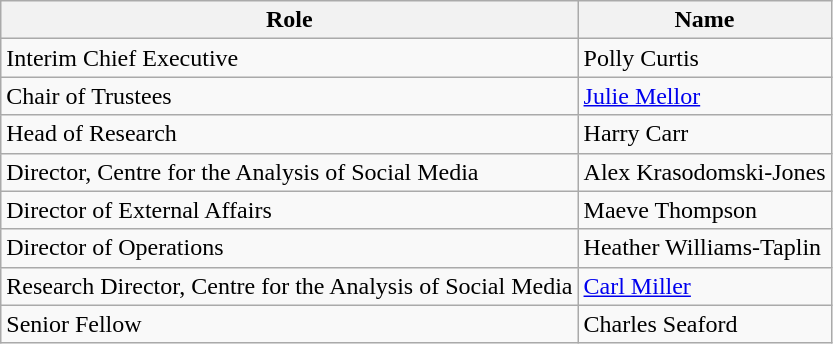<table class="wikitable">
<tr>
<th>Role</th>
<th>Name</th>
</tr>
<tr>
<td>Interim Chief Executive</td>
<td>Polly Curtis</td>
</tr>
<tr>
<td>Chair of Trustees</td>
<td><a href='#'>Julie Mellor</a></td>
</tr>
<tr>
<td>Head of Research</td>
<td>Harry Carr</td>
</tr>
<tr>
<td>Director, Centre for the Analysis of Social Media</td>
<td>Alex Krasodomski-Jones</td>
</tr>
<tr>
<td>Director of External Affairs</td>
<td>Maeve Thompson</td>
</tr>
<tr>
<td>Director of Operations</td>
<td>Heather Williams-Taplin</td>
</tr>
<tr>
<td>Research Director, Centre for the Analysis of Social Media</td>
<td><a href='#'>Carl Miller</a></td>
</tr>
<tr>
<td>Senior Fellow</td>
<td>Charles Seaford</td>
</tr>
</table>
